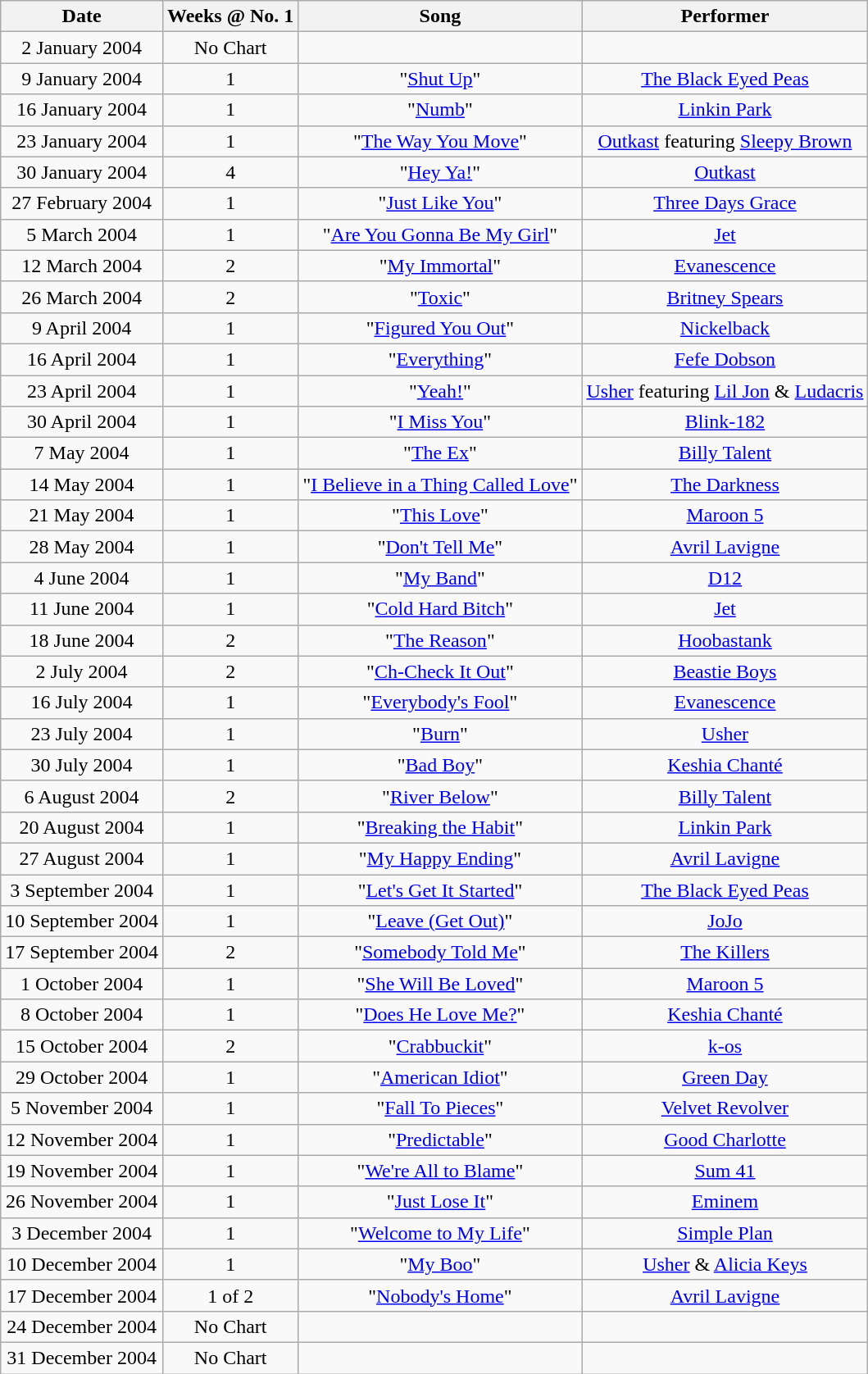<table class="wikitable" style="text-align: center;">
<tr>
<th>Date</th>
<th>Weeks @ No. 1</th>
<th>Song</th>
<th>Performer</th>
</tr>
<tr>
<td>2 January 2004</td>
<td>No Chart</td>
<td></td>
<td></td>
</tr>
<tr>
<td>9 January 2004</td>
<td>1</td>
<td>"<a href='#'>Shut Up</a>"</td>
<td><a href='#'>The Black Eyed Peas</a></td>
</tr>
<tr>
<td>16 January 2004</td>
<td>1</td>
<td>"<a href='#'>Numb</a>"</td>
<td><a href='#'>Linkin Park</a></td>
</tr>
<tr>
<td>23 January 2004</td>
<td>1</td>
<td>"<a href='#'>The Way You Move</a>"</td>
<td><a href='#'>Outkast</a> featuring <a href='#'>Sleepy Brown</a></td>
</tr>
<tr>
<td>30 January 2004</td>
<td>4</td>
<td>"<a href='#'>Hey Ya!</a>"</td>
<td><a href='#'>Outkast</a></td>
</tr>
<tr>
<td>27 February 2004</td>
<td>1</td>
<td>"<a href='#'>Just Like You</a>"</td>
<td><a href='#'>Three Days Grace</a></td>
</tr>
<tr>
<td>5 March 2004</td>
<td>1</td>
<td>"<a href='#'>Are You Gonna Be My Girl</a>"</td>
<td><a href='#'>Jet</a></td>
</tr>
<tr>
<td>12 March 2004</td>
<td>2</td>
<td>"<a href='#'>My Immortal</a>"</td>
<td><a href='#'>Evanescence</a></td>
</tr>
<tr>
<td>26 March 2004</td>
<td>2</td>
<td>"<a href='#'>Toxic</a>"</td>
<td><a href='#'>Britney Spears</a></td>
</tr>
<tr>
<td>9 April 2004</td>
<td>1</td>
<td>"<a href='#'>Figured You Out</a>"</td>
<td><a href='#'>Nickelback</a></td>
</tr>
<tr>
<td>16 April 2004</td>
<td>1</td>
<td>"<a href='#'>Everything</a>"</td>
<td><a href='#'>Fefe Dobson</a></td>
</tr>
<tr>
<td>23 April 2004</td>
<td>1</td>
<td>"<a href='#'>Yeah!</a>"</td>
<td><a href='#'>Usher</a> featuring <a href='#'>Lil Jon</a> & <a href='#'>Ludacris</a></td>
</tr>
<tr>
<td>30 April 2004</td>
<td>1</td>
<td>"<a href='#'>I Miss You</a>"</td>
<td><a href='#'>Blink-182</a></td>
</tr>
<tr>
<td>7 May 2004</td>
<td>1</td>
<td>"<a href='#'>The Ex</a>"</td>
<td><a href='#'>Billy Talent</a></td>
</tr>
<tr>
<td>14 May 2004</td>
<td>1</td>
<td>"<a href='#'>I Believe in a Thing Called Love</a>"</td>
<td><a href='#'>The Darkness</a></td>
</tr>
<tr>
<td>21 May 2004</td>
<td>1</td>
<td>"<a href='#'>This Love</a>"</td>
<td><a href='#'>Maroon 5</a></td>
</tr>
<tr>
<td>28 May 2004</td>
<td>1</td>
<td>"<a href='#'>Don't Tell Me</a>"</td>
<td><a href='#'>Avril Lavigne</a></td>
</tr>
<tr>
<td>4 June 2004</td>
<td>1</td>
<td>"<a href='#'>My Band</a>"</td>
<td><a href='#'>D12</a></td>
</tr>
<tr>
<td>11 June 2004</td>
<td>1</td>
<td>"<a href='#'>Cold Hard Bitch</a>"</td>
<td><a href='#'>Jet</a></td>
</tr>
<tr>
<td>18 June 2004</td>
<td>2</td>
<td>"<a href='#'>The Reason</a>"</td>
<td><a href='#'>Hoobastank</a></td>
</tr>
<tr>
<td>2 July 2004</td>
<td>2</td>
<td>"<a href='#'>Ch-Check It Out</a>"</td>
<td><a href='#'>Beastie Boys</a></td>
</tr>
<tr>
<td>16 July 2004</td>
<td>1</td>
<td>"<a href='#'>Everybody's Fool</a>"</td>
<td><a href='#'>Evanescence</a></td>
</tr>
<tr>
<td>23 July 2004</td>
<td>1</td>
<td>"<a href='#'>Burn</a>"</td>
<td><a href='#'>Usher</a></td>
</tr>
<tr>
<td>30 July 2004</td>
<td>1</td>
<td>"<a href='#'>Bad Boy</a>"</td>
<td><a href='#'>Keshia Chanté</a></td>
</tr>
<tr>
<td>6 August 2004</td>
<td>2</td>
<td>"<a href='#'>River Below</a>"</td>
<td><a href='#'>Billy Talent</a></td>
</tr>
<tr>
<td>20 August 2004</td>
<td>1</td>
<td>"<a href='#'>Breaking the Habit</a>"</td>
<td><a href='#'>Linkin Park</a></td>
</tr>
<tr>
<td>27 August 2004</td>
<td>1</td>
<td>"<a href='#'>My Happy Ending</a>"</td>
<td><a href='#'>Avril Lavigne</a></td>
</tr>
<tr>
<td>3 September 2004</td>
<td>1</td>
<td>"<a href='#'>Let's Get It Started</a>"</td>
<td><a href='#'>The Black Eyed Peas</a></td>
</tr>
<tr>
<td>10 September 2004</td>
<td>1</td>
<td>"<a href='#'>Leave (Get Out)</a>"</td>
<td><a href='#'>JoJo</a></td>
</tr>
<tr>
<td>17 September 2004</td>
<td>2</td>
<td>"<a href='#'>Somebody Told Me</a>"</td>
<td><a href='#'>The Killers</a></td>
</tr>
<tr>
<td>1 October 2004</td>
<td>1</td>
<td>"<a href='#'>She Will Be Loved</a>"</td>
<td><a href='#'>Maroon 5</a></td>
</tr>
<tr>
<td>8 October 2004</td>
<td>1</td>
<td>"<a href='#'>Does He Love Me?</a>"</td>
<td><a href='#'>Keshia Chanté</a></td>
</tr>
<tr>
<td>15 October 2004</td>
<td>2</td>
<td>"<a href='#'>Crabbuckit</a>"</td>
<td><a href='#'>k-os</a></td>
</tr>
<tr>
<td>29 October 2004</td>
<td>1</td>
<td>"<a href='#'>American Idiot</a>"</td>
<td><a href='#'>Green Day</a></td>
</tr>
<tr>
<td>5 November 2004</td>
<td>1</td>
<td>"<a href='#'>Fall To Pieces</a>"</td>
<td><a href='#'>Velvet Revolver</a></td>
</tr>
<tr>
<td>12 November 2004</td>
<td>1</td>
<td>"<a href='#'>Predictable</a>"</td>
<td><a href='#'>Good Charlotte</a></td>
</tr>
<tr>
<td>19 November 2004</td>
<td>1</td>
<td>"<a href='#'>We're All to Blame</a>"</td>
<td><a href='#'>Sum 41</a></td>
</tr>
<tr>
<td>26 November 2004</td>
<td>1</td>
<td>"<a href='#'>Just Lose It</a>"</td>
<td><a href='#'>Eminem</a></td>
</tr>
<tr>
<td>3 December 2004</td>
<td>1</td>
<td>"<a href='#'>Welcome to My Life</a>"</td>
<td><a href='#'>Simple Plan</a></td>
</tr>
<tr>
<td>10 December 2004</td>
<td>1</td>
<td>"<a href='#'>My Boo</a>"</td>
<td><a href='#'>Usher</a> & <a href='#'>Alicia Keys</a></td>
</tr>
<tr>
<td>17 December 2004</td>
<td>1 of 2</td>
<td>"<a href='#'>Nobody's Home</a>"</td>
<td><a href='#'>Avril Lavigne</a></td>
</tr>
<tr>
<td>24 December 2004</td>
<td>No Chart</td>
<td></td>
<td></td>
</tr>
<tr>
<td>31 December 2004</td>
<td>No Chart</td>
<td></td>
<td></td>
</tr>
</table>
